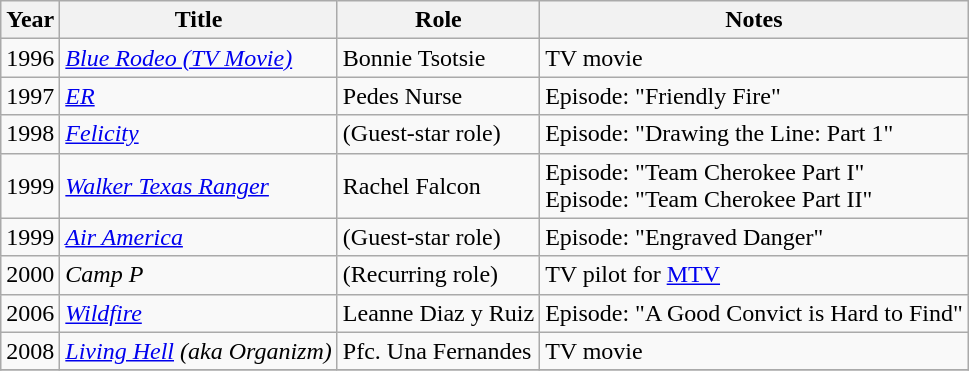<table class="wikitable sortable">
<tr>
<th>Year</th>
<th>Title</th>
<th>Role</th>
<th class="unsortable">Notes</th>
</tr>
<tr>
<td>1996</td>
<td><em><a href='#'>Blue Rodeo (TV Movie)</a></em></td>
<td>Bonnie Tsotsie</td>
<td>TV movie</td>
</tr>
<tr>
<td>1997</td>
<td><em><a href='#'>ER</a></em></td>
<td>Pedes Nurse</td>
<td>Episode: "Friendly Fire"</td>
</tr>
<tr>
<td>1998</td>
<td><em><a href='#'>Felicity</a></em></td>
<td>(Guest-star role)</td>
<td>Episode: "Drawing the Line: Part 1"</td>
</tr>
<tr>
<td>1999</td>
<td><em><a href='#'>Walker Texas Ranger</a></em></td>
<td>Rachel Falcon</td>
<td>Episode: "Team Cherokee Part I"<br>Episode: "Team Cherokee Part II"</td>
</tr>
<tr>
<td>1999</td>
<td><em><a href='#'>Air America</a></em></td>
<td>(Guest-star role)</td>
<td>Episode: "Engraved Danger"</td>
</tr>
<tr>
<td>2000</td>
<td><em>Camp P</em></td>
<td>(Recurring role)</td>
<td>TV pilot for <a href='#'>MTV</a></td>
</tr>
<tr>
<td>2006</td>
<td><em><a href='#'>Wildfire</a></em></td>
<td>Leanne Diaz y Ruiz</td>
<td>Episode: "A Good Convict is Hard to Find"</td>
</tr>
<tr>
<td>2008</td>
<td><em><a href='#'>Living Hell</a> (aka Organizm)</em></td>
<td>Pfc. Una Fernandes</td>
<td>TV movie</td>
</tr>
<tr>
</tr>
</table>
